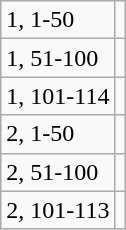<table class=wikitable>
<tr>
<td>1, 1-50</td>
<td></td>
</tr>
<tr>
<td>1, 51-100</td>
<td></td>
</tr>
<tr>
<td>1, 101-114</td>
<td></td>
</tr>
<tr>
<td>2, 1-50</td>
<td></td>
</tr>
<tr>
<td>2, 51-100</td>
<td></td>
</tr>
<tr>
<td>2, 101-113</td>
<td></td>
</tr>
</table>
